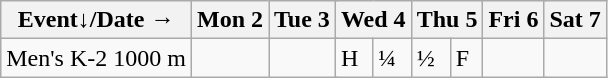<table class="wikitable olympic-schedule canoeing">
<tr>
<th>Event↓/Date →</th>
<th colspan="2">Mon 2</th>
<th colspan="2">Tue 3</th>
<th colspan="2">Wed 4</th>
<th colspan="2">Thu 5</th>
<th colspan="2">Fri 6</th>
<th colspan="2">Sat 7</th>
</tr>
<tr>
<td class="event">Men's K-2 1000 m</td>
<td colspan="2"></td>
<td colspan="2"></td>
<td class="heats">H</td>
<td class="quarterfinals">¼</td>
<td class="semifinals">½</td>
<td class="final">F</td>
<td colspan="2"></td>
<td colspan="2"></td>
</tr>
</table>
